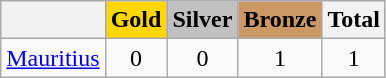<table class="wikitable">
<tr>
<th></th>
<th style="background-color:gold">Gold</th>
<th style="background-color:silver">Silver</th>
<th style="background-color:#CC9966">Bronze</th>
<th>Total</th>
</tr>
<tr align="center">
<td> <a href='#'>Mauritius</a></td>
<td>0</td>
<td>0</td>
<td>1</td>
<td>1</td>
</tr>
</table>
